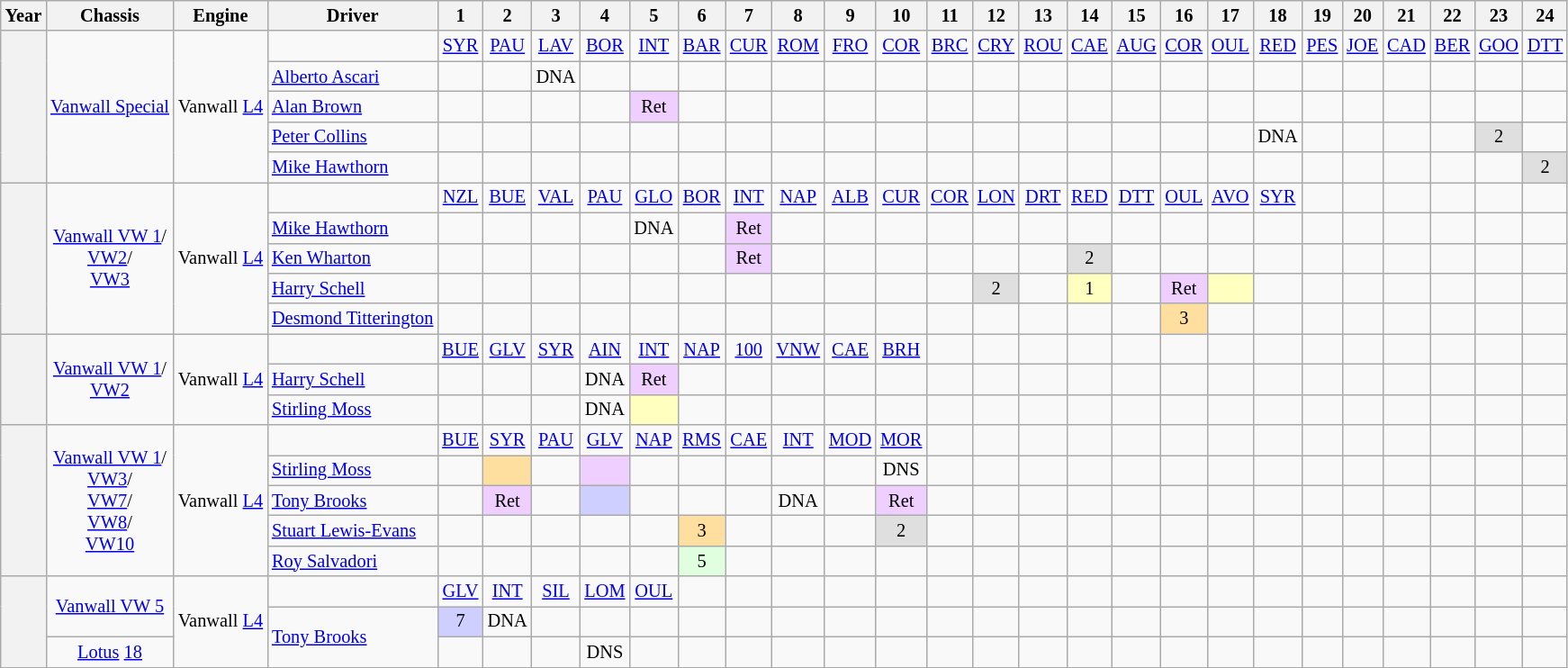<table class="wikitable" style="text-align:center; font-size:85%">
<tr>
<th>Year</th>
<th>Chassis</th>
<th>Engine</th>
<th>Driver</th>
<th>1</th>
<th>2</th>
<th>3</th>
<th>4</th>
<th>5</th>
<th>6</th>
<th>7</th>
<th>8</th>
<th>9</th>
<th>10</th>
<th>11</th>
<th>12</th>
<th>13</th>
<th>14</th>
<th>15</th>
<th>16</th>
<th>17</th>
<th>18</th>
<th>19</th>
<th>20</th>
<th>21</th>
<th>22</th>
<th>23</th>
<th>24</th>
</tr>
<tr>
<th rowspan="5"></th>
<td rowspan="5"><a href='#'>Vanwall Special</a></td>
<td rowspan="5">Vanwall <a href='#'>L4</a></td>
<td></td>
<td><a href='#'>SYR</a></td>
<td><a href='#'>PAU</a></td>
<td><a href='#'>LAV</a></td>
<td><a href='#'>BOR</a></td>
<td><a href='#'>INT</a></td>
<td><a href='#'>BAR</a></td>
<td><a href='#'>CUR</a></td>
<td><a href='#'>ROM</a></td>
<td><a href='#'>FRO</a></td>
<td><a href='#'>COR</a></td>
<td><a href='#'>BRC</a></td>
<td><a href='#'>CRY</a></td>
<td><a href='#'>ROU</a></td>
<td><a href='#'>CAE</a></td>
<td><a href='#'>AUG</a></td>
<td><a href='#'>COR</a></td>
<td><a href='#'>OUL</a></td>
<td><a href='#'>RED</a></td>
<td><a href='#'>PES</a></td>
<td><a href='#'>JOE</a></td>
<td><a href='#'>CAD</a></td>
<td><a href='#'>BER</a></td>
<td><a href='#'>GOO</a></td>
<td><a href='#'>DTT</a></td>
</tr>
<tr>
<td align="left"> <a href='#'>Alberto Ascari</a></td>
<td></td>
<td></td>
<td>DNA</td>
<td></td>
<td></td>
<td></td>
<td></td>
<td></td>
<td></td>
<td></td>
<td></td>
<td></td>
<td></td>
<td></td>
<td></td>
<td></td>
<td></td>
<td></td>
<td></td>
<td></td>
<td></td>
<td></td>
<td></td>
<td></td>
</tr>
<tr>
<td align="left"> <a href='#'>Alan Brown</a></td>
<td></td>
<td></td>
<td></td>
<td></td>
<td style="background:#EFCFFF;">Ret</td>
<td></td>
<td></td>
<td></td>
<td></td>
<td></td>
<td></td>
<td></td>
<td></td>
<td></td>
<td></td>
<td></td>
<td></td>
<td></td>
<td></td>
<td></td>
<td></td>
<td></td>
<td></td>
<td></td>
</tr>
<tr>
<td align="left"> <a href='#'>Peter Collins</a></td>
<td></td>
<td></td>
<td></td>
<td></td>
<td></td>
<td></td>
<td></td>
<td></td>
<td></td>
<td></td>
<td></td>
<td></td>
<td></td>
<td></td>
<td></td>
<td></td>
<td></td>
<td>DNA</td>
<td></td>
<td></td>
<td></td>
<td></td>
<td style="background:#DFDFDF;">2</td>
<td></td>
</tr>
<tr>
<td align="left"> <a href='#'>Mike Hawthorn</a></td>
<td></td>
<td></td>
<td></td>
<td></td>
<td></td>
<td></td>
<td></td>
<td></td>
<td></td>
<td></td>
<td></td>
<td></td>
<td></td>
<td></td>
<td></td>
<td></td>
<td></td>
<td></td>
<td></td>
<td></td>
<td></td>
<td></td>
<td></td>
<td style="background:#DFDFDF;">2</td>
</tr>
<tr>
<th rowspan="5"></th>
<td rowspan="5"><a href='#'>Vanwall VW 1</a>/<br><a href='#'>VW2</a>/<br><a href='#'>VW3</a></td>
<td rowspan="5">Vanwall <a href='#'>L4</a></td>
<td></td>
<td><a href='#'>NZL</a></td>
<td><a href='#'>BUE</a></td>
<td><a href='#'>VAL</a></td>
<td><a href='#'>PAU</a></td>
<td><a href='#'>GLO</a></td>
<td><a href='#'>BOR</a></td>
<td><a href='#'>INT</a></td>
<td><a href='#'>NAP</a></td>
<td><a href='#'>ALB</a></td>
<td><a href='#'>CUR</a></td>
<td><a href='#'>COR</a></td>
<td><a href='#'>LON</a></td>
<td><a href='#'>DRT</a></td>
<td><a href='#'>RED</a></td>
<td><a href='#'>DTT</a></td>
<td><a href='#'>OUL</a></td>
<td><a href='#'>AVO</a></td>
<td><a href='#'>SYR</a></td>
<td></td>
<td></td>
<td></td>
<td></td>
<td></td>
<td></td>
</tr>
<tr>
<td align="left"> <a href='#'>Mike Hawthorn</a></td>
<td></td>
<td></td>
<td></td>
<td></td>
<td>DNA</td>
<td></td>
<td style="background:#EFCFFF;">Ret</td>
<td></td>
<td></td>
<td></td>
<td></td>
<td></td>
<td></td>
<td></td>
<td></td>
<td></td>
<td></td>
<td></td>
<td></td>
<td></td>
<td></td>
<td></td>
<td></td>
<td></td>
</tr>
<tr>
<td align="left"> <a href='#'>Ken Wharton</a></td>
<td></td>
<td></td>
<td></td>
<td></td>
<td></td>
<td></td>
<td style="background:#EFCFFF;">Ret</td>
<td></td>
<td></td>
<td></td>
<td></td>
<td></td>
<td></td>
<td style="background:#DFDFDF;">2</td>
<td></td>
<td></td>
<td></td>
<td></td>
<td></td>
<td></td>
<td></td>
<td></td>
<td></td>
<td></td>
</tr>
<tr>
<td align="left"> <a href='#'>Harry Schell</a></td>
<td></td>
<td></td>
<td></td>
<td></td>
<td></td>
<td></td>
<td></td>
<td></td>
<td></td>
<td></td>
<td></td>
<td style="background:#DFDFDF;">2</td>
<td></td>
<td style="background:#FFFFBF;">1</td>
<td></td>
<td style="background:#EFCFFF;">Ret</td>
<td style="background:#FFFFBF;"></td>
<td></td>
<td></td>
<td></td>
<td></td>
<td></td>
<td></td>
<td></td>
</tr>
<tr>
<td align="left"> <a href='#'>Desmond Titterington</a></td>
<td></td>
<td></td>
<td></td>
<td></td>
<td></td>
<td></td>
<td></td>
<td></td>
<td></td>
<td></td>
<td></td>
<td></td>
<td></td>
<td></td>
<td></td>
<td style="background:#FFDF9F;">3</td>
<td></td>
<td></td>
<td></td>
<td></td>
<td></td>
<td></td>
<td></td>
<td></td>
</tr>
<tr>
<th rowspan="3"></th>
<td rowspan="3"><a href='#'>Vanwall VW 1</a>/<br><a href='#'>VW2</a></td>
<td rowspan="3">Vanwall <a href='#'>L4</a></td>
<td></td>
<td><a href='#'>BUE</a></td>
<td><a href='#'>GLV</a></td>
<td><a href='#'>SYR</a></td>
<td><a href='#'>AIN</a></td>
<td><a href='#'>INT</a></td>
<td><a href='#'>NAP</a></td>
<td><a href='#'>100</a></td>
<td><a href='#'>VNW</a></td>
<td><a href='#'>CAE</a></td>
<td><a href='#'>BRH</a></td>
<td></td>
<td></td>
<td></td>
<td></td>
<td></td>
<td></td>
<td></td>
<td></td>
<td></td>
<td></td>
<td></td>
<td></td>
<td></td>
<td></td>
</tr>
<tr>
<td align="left"> <a href='#'>Harry Schell</a></td>
<td></td>
<td></td>
<td></td>
<td>DNA</td>
<td style="background:#EFCFFF;">Ret</td>
<td></td>
<td></td>
<td></td>
<td></td>
<td></td>
<td></td>
<td></td>
<td></td>
<td></td>
<td></td>
<td></td>
<td></td>
<td></td>
<td></td>
<td></td>
<td></td>
<td></td>
<td></td>
<td></td>
</tr>
<tr>
<td align="left"> <a href='#'>Stirling Moss</a></td>
<td></td>
<td></td>
<td></td>
<td>DNA</td>
<td style="background:#FFFFBF;"></td>
<td></td>
<td></td>
<td></td>
<td></td>
<td></td>
<td></td>
<td></td>
<td></td>
<td></td>
<td></td>
<td></td>
<td></td>
<td></td>
<td></td>
<td></td>
<td></td>
<td></td>
<td></td>
<td></td>
</tr>
<tr>
<th rowspan="5"></th>
<td rowspan="5"><a href='#'>Vanwall VW 1</a>/<br><a href='#'>VW3</a>/<br><a href='#'>VW7</a>/<br><a href='#'>VW8</a>/<br><a href='#'>VW10</a></td>
<td rowspan="5">Vanwall <a href='#'>L4</a></td>
<td></td>
<td><a href='#'>BUE</a></td>
<td><a href='#'>SYR</a></td>
<td><a href='#'>PAU</a></td>
<td><a href='#'>GLV</a></td>
<td><a href='#'>NAP</a></td>
<td><a href='#'>RMS</a></td>
<td><a href='#'>CAE</a></td>
<td><a href='#'>INT</a></td>
<td><a href='#'>MOD</a></td>
<td><a href='#'>MOR</a></td>
<td></td>
<td></td>
<td></td>
<td></td>
<td></td>
<td></td>
<td></td>
<td></td>
<td></td>
<td></td>
<td></td>
<td></td>
<td></td>
<td></td>
</tr>
<tr>
<td align="left"> <a href='#'>Stirling Moss</a></td>
<td></td>
<td style="background:#FFDF9F;"></td>
<td></td>
<td style="background:#EFCFFF;"></td>
<td></td>
<td></td>
<td></td>
<td></td>
<td></td>
<td>DNS</td>
<td></td>
<td></td>
<td></td>
<td></td>
<td></td>
<td></td>
<td></td>
<td></td>
<td></td>
<td></td>
<td></td>
<td></td>
<td></td>
<td></td>
</tr>
<tr>
<td align="left"> <a href='#'>Tony Brooks</a></td>
<td></td>
<td style="background:#EFCFFF;">Ret</td>
<td></td>
<td style="background:#CFCFFF;"></td>
<td></td>
<td></td>
<td></td>
<td>DNA</td>
<td></td>
<td style="background:#EFCFFF;">Ret</td>
<td></td>
<td></td>
<td></td>
<td></td>
<td></td>
<td></td>
<td></td>
<td></td>
<td></td>
<td></td>
<td></td>
<td></td>
<td></td>
<td></td>
</tr>
<tr>
<td align="left"> <a href='#'>Stuart Lewis-Evans</a></td>
<td></td>
<td></td>
<td></td>
<td></td>
<td></td>
<td style="background:#FFDF9F;">3</td>
<td></td>
<td></td>
<td></td>
<td style="background:#DFDFDF;">2</td>
<td></td>
<td></td>
<td></td>
<td></td>
<td></td>
<td></td>
<td></td>
<td></td>
<td></td>
<td></td>
<td></td>
<td></td>
<td></td>
<td></td>
</tr>
<tr>
<td align="left"> <a href='#'>Roy Salvadori</a></td>
<td></td>
<td></td>
<td></td>
<td></td>
<td></td>
<td style="background:#DFFFDF;">5</td>
<td></td>
<td></td>
<td></td>
<td></td>
<td></td>
<td></td>
<td></td>
<td></td>
<td></td>
<td></td>
<td></td>
<td></td>
<td></td>
<td></td>
<td></td>
<td></td>
<td></td>
<td></td>
</tr>
<tr>
<th rowspan="3"></th>
<td rowspan="2"><a href='#'>Vanwall VW 5</a></td>
<td rowspan="3">Vanwall <a href='#'>L4</a></td>
<td></td>
<td><a href='#'>GLV</a></td>
<td><a href='#'>INT</a></td>
<td><a href='#'>SIL</a></td>
<td><a href='#'>LOM</a></td>
<td><a href='#'>OUL</a></td>
<td></td>
<td></td>
<td></td>
<td></td>
<td></td>
<td></td>
<td></td>
<td></td>
<td></td>
<td></td>
<td></td>
<td></td>
<td></td>
<td></td>
<td></td>
<td></td>
<td></td>
<td></td>
<td></td>
</tr>
<tr>
<td align="left" rowspan="2"> <a href='#'>Tony Brooks</a></td>
<td style="background-color:#CFCFFF">7</td>
<td>DNA</td>
<td></td>
<td></td>
<td></td>
<td></td>
<td></td>
<td></td>
<td></td>
<td></td>
<td></td>
<td></td>
<td></td>
<td></td>
<td></td>
<td></td>
<td></td>
<td></td>
<td></td>
<td></td>
<td></td>
<td></td>
<td></td>
<td></td>
</tr>
<tr>
<td><a href='#'>Lotus</a> <a href='#'>18</a></td>
<td></td>
<td></td>
<td></td>
<td>DNS</td>
<td></td>
<td></td>
<td></td>
<td></td>
<td></td>
<td></td>
<td></td>
<td></td>
<td></td>
<td></td>
<td></td>
<td></td>
<td></td>
<td></td>
<td></td>
<td></td>
<td></td>
<td></td>
<td></td>
<td></td>
</tr>
<tr>
</tr>
</table>
